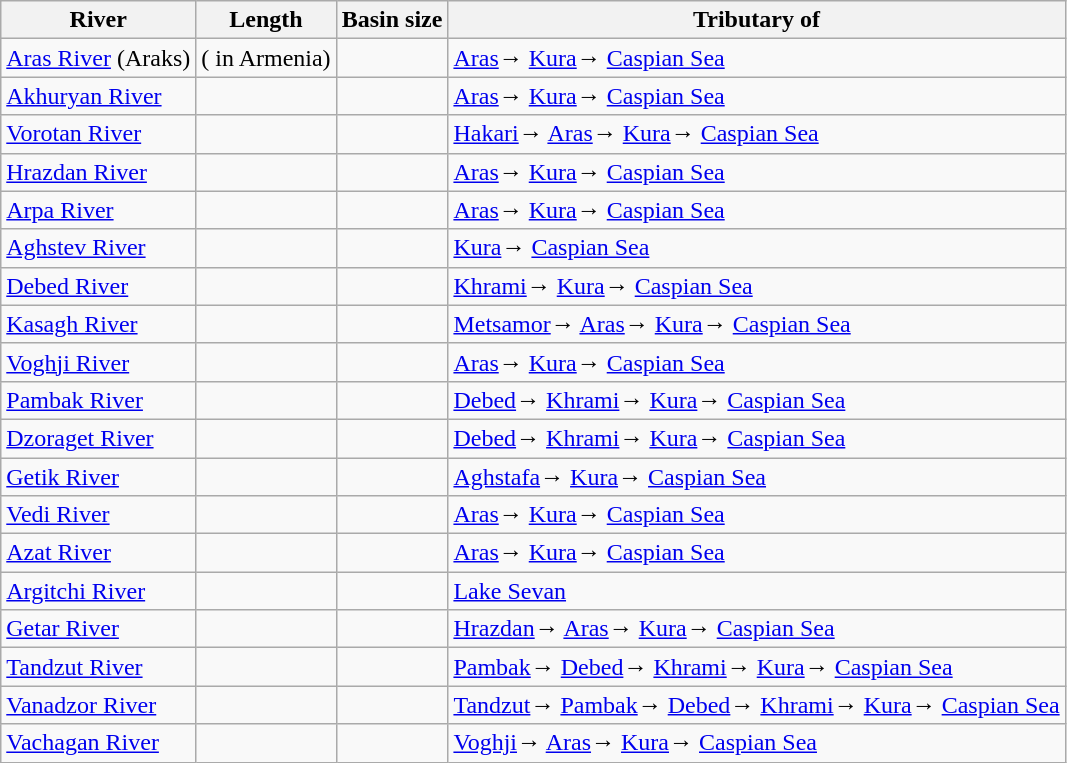<table class="wikitable sortable">
<tr>
<th>River</th>
<th>Length</th>
<th>Basin size</th>
<th>Tributary of</th>
</tr>
<tr>
<td><a href='#'>Aras River</a> (Araks)</td>
<td> ( in Armenia)</td>
<td></td>
<td><a href='#'>Aras</a>→ <a href='#'>Kura</a>→ <a href='#'>Caspian Sea</a></td>
</tr>
<tr>
<td><a href='#'>Akhuryan River</a></td>
<td></td>
<td></td>
<td><a href='#'>Aras</a>→ <a href='#'>Kura</a>→ <a href='#'>Caspian Sea</a></td>
</tr>
<tr>
<td><a href='#'>Vorotan River</a></td>
<td></td>
<td></td>
<td><a href='#'>Hakari</a>→ <a href='#'>Aras</a>→  <a href='#'>Kura</a>→ <a href='#'>Caspian Sea</a></td>
</tr>
<tr>
<td><a href='#'>Hrazdan River</a></td>
<td></td>
<td></td>
<td><a href='#'>Aras</a>→ <a href='#'>Kura</a>→ <a href='#'>Caspian Sea</a></td>
</tr>
<tr>
<td><a href='#'>Arpa River</a></td>
<td></td>
<td></td>
<td><a href='#'>Aras</a>→ <a href='#'>Kura</a>→ <a href='#'>Caspian Sea</a></td>
</tr>
<tr>
<td><a href='#'>Aghstev River</a></td>
<td></td>
<td></td>
<td><a href='#'>Kura</a>→ <a href='#'>Caspian Sea</a></td>
</tr>
<tr>
<td><a href='#'>Debed River</a></td>
<td></td>
<td></td>
<td><a href='#'>Khrami</a>→ <a href='#'>Kura</a>→ <a href='#'>Caspian Sea</a></td>
</tr>
<tr>
<td><a href='#'>Kasagh River</a></td>
<td></td>
<td></td>
<td><a href='#'>Metsamor</a>→ <a href='#'>Aras</a>→ <a href='#'>Kura</a>→ <a href='#'>Caspian Sea</a></td>
</tr>
<tr>
<td><a href='#'>Voghji River</a></td>
<td></td>
<td></td>
<td><a href='#'>Aras</a>→ <a href='#'>Kura</a>→ <a href='#'>Caspian Sea</a></td>
</tr>
<tr>
<td><a href='#'>Pambak River</a></td>
<td></td>
<td></td>
<td><a href='#'>Debed</a>→ <a href='#'>Khrami</a>→ <a href='#'>Kura</a>→ <a href='#'>Caspian Sea</a></td>
</tr>
<tr>
<td><a href='#'>Dzoraget River</a></td>
<td></td>
<td></td>
<td><a href='#'>Debed</a>→ <a href='#'>Khrami</a>→ <a href='#'>Kura</a>→ <a href='#'>Caspian Sea</a></td>
</tr>
<tr>
<td><a href='#'>Getik River</a></td>
<td></td>
<td></td>
<td><a href='#'>Aghstafa</a>→ <a href='#'>Kura</a>→ <a href='#'>Caspian Sea</a></td>
</tr>
<tr>
<td><a href='#'>Vedi River</a></td>
<td></td>
<td></td>
<td><a href='#'>Aras</a>→ <a href='#'>Kura</a>→ <a href='#'>Caspian Sea</a></td>
</tr>
<tr>
<td><a href='#'>Azat River</a></td>
<td></td>
<td></td>
<td><a href='#'>Aras</a>→ <a href='#'>Kura</a>→ <a href='#'>Caspian Sea</a></td>
</tr>
<tr>
<td><a href='#'>Argitchi River</a></td>
<td></td>
<td></td>
<td><a href='#'>Lake Sevan</a></td>
</tr>
<tr>
<td><a href='#'>Getar River</a></td>
<td></td>
<td></td>
<td><a href='#'>Hrazdan</a>→ <a href='#'>Aras</a>→ <a href='#'>Kura</a>→ <a href='#'>Caspian Sea</a></td>
</tr>
<tr>
<td><a href='#'>Tandzut River</a></td>
<td></td>
<td></td>
<td><a href='#'>Pambak</a>→ <a href='#'>Debed</a>→ <a href='#'>Khrami</a>→ <a href='#'>Kura</a>→ <a href='#'>Caspian Sea</a></td>
</tr>
<tr>
<td><a href='#'>Vanadzor River</a></td>
<td></td>
<td></td>
<td><a href='#'>Tandzut</a>→ <a href='#'>Pambak</a>→ <a href='#'>Debed</a>→ <a href='#'>Khrami</a>→ <a href='#'>Kura</a>→ <a href='#'>Caspian Sea</a></td>
</tr>
<tr>
<td><a href='#'>Vachagan River</a></td>
<td></td>
<td></td>
<td><a href='#'>Voghji</a>→ <a href='#'>Aras</a>→ <a href='#'>Kura</a>→ <a href='#'>Caspian Sea</a></td>
</tr>
</table>
